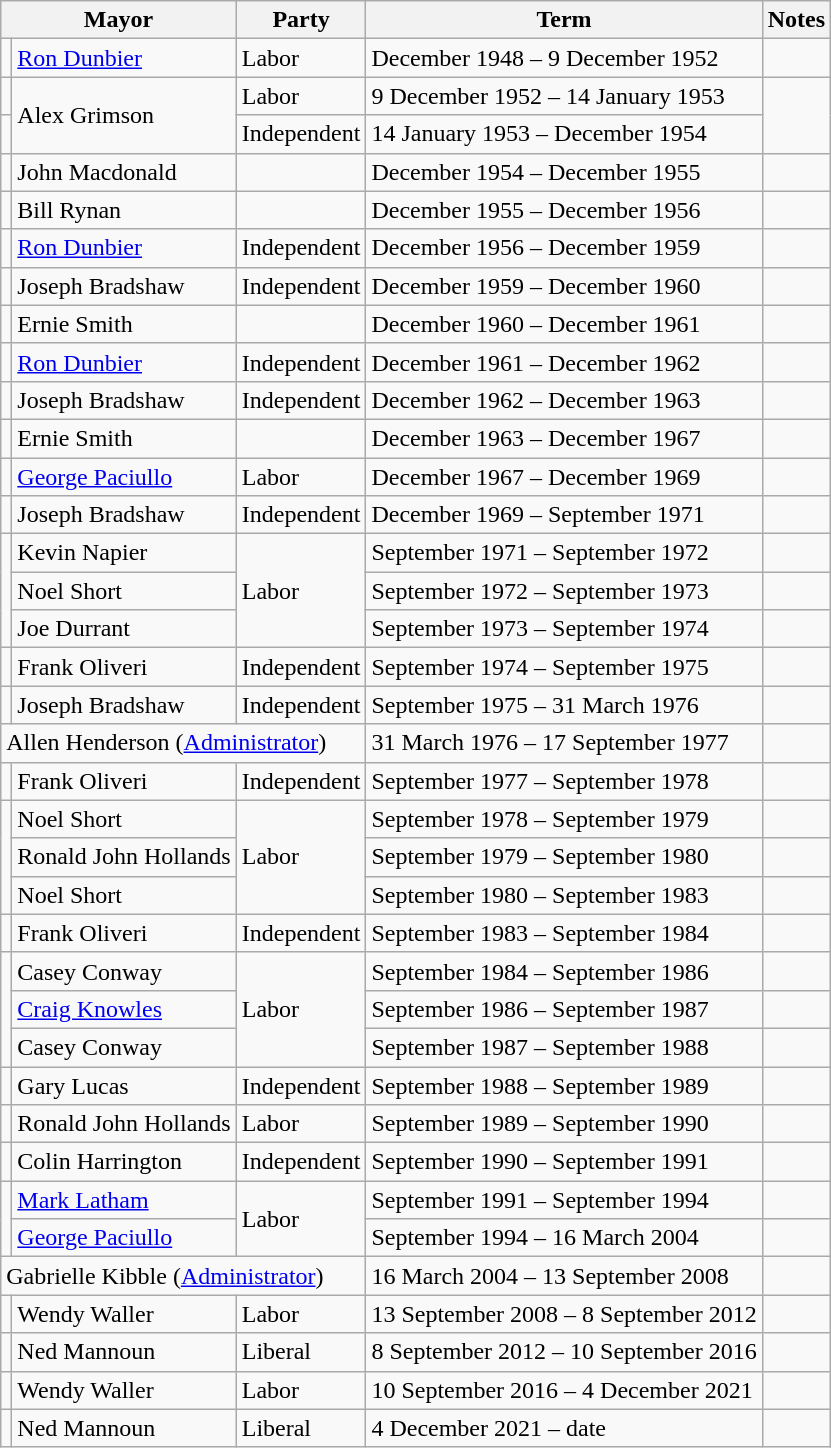<table class="wikitable">
<tr>
<th colspan="2">Mayor</th>
<th>Party</th>
<th>Term</th>
<th>Notes</th>
</tr>
<tr>
<td></td>
<td><a href='#'>Ron Dunbier</a></td>
<td>Labor</td>
<td>December 1948 – 9 December 1952</td>
<td></td>
</tr>
<tr>
<td></td>
<td rowspan=2>Alex Grimson</td>
<td>Labor</td>
<td>9 December 1952 – 14 January 1953</td>
<td rowspan=2></td>
</tr>
<tr>
<td></td>
<td>Independent</td>
<td>14 January 1953 – December 1954</td>
</tr>
<tr>
<td></td>
<td>John Macdonald</td>
<td></td>
<td>December 1954 – December 1955</td>
<td></td>
</tr>
<tr>
<td></td>
<td>Bill Rynan</td>
<td></td>
<td>December 1955 – December 1956</td>
<td></td>
</tr>
<tr>
<td></td>
<td><a href='#'>Ron Dunbier</a></td>
<td>Independent</td>
<td>December 1956 – December 1959</td>
<td></td>
</tr>
<tr>
<td></td>
<td>Joseph Bradshaw</td>
<td>Independent</td>
<td>December 1959 – December 1960</td>
<td></td>
</tr>
<tr>
<td></td>
<td>Ernie Smith</td>
<td></td>
<td>December 1960 – December 1961</td>
<td></td>
</tr>
<tr>
<td></td>
<td><a href='#'>Ron Dunbier</a></td>
<td>Independent</td>
<td>December 1961 – December 1962</td>
<td></td>
</tr>
<tr>
<td></td>
<td>Joseph Bradshaw</td>
<td>Independent</td>
<td>December 1962 – December 1963</td>
<td></td>
</tr>
<tr>
<td></td>
<td>Ernie Smith</td>
<td></td>
<td>December 1963 – December 1967</td>
<td></td>
</tr>
<tr>
<td></td>
<td><a href='#'>George Paciullo</a></td>
<td>Labor</td>
<td>December 1967 – December 1969</td>
<td></td>
</tr>
<tr>
<td></td>
<td>Joseph Bradshaw</td>
<td>Independent</td>
<td>December 1969 – September 1971</td>
<td></td>
</tr>
<tr>
<td rowspan=3 ></td>
<td>Kevin Napier</td>
<td rowspan=3>Labor</td>
<td>September 1971 – September 1972</td>
<td></td>
</tr>
<tr>
<td>Noel Short</td>
<td>September 1972 – September 1973</td>
<td></td>
</tr>
<tr>
<td>Joe Durrant</td>
<td>September 1973 – September 1974</td>
<td></td>
</tr>
<tr>
<td></td>
<td>Frank Oliveri</td>
<td>Independent</td>
<td>September 1974 – September 1975</td>
<td></td>
</tr>
<tr>
<td></td>
<td>Joseph Bradshaw</td>
<td>Independent</td>
<td>September 1975 – 31 March 1976</td>
<td></td>
</tr>
<tr>
<td colspan=3>Allen Henderson (<a href='#'>Administrator</a>)</td>
<td>31 March 1976 – 17 September 1977</td>
<td></td>
</tr>
<tr>
<td></td>
<td>Frank Oliveri</td>
<td>Independent</td>
<td>September 1977 – September 1978</td>
<td></td>
</tr>
<tr>
<td rowspan=3 ></td>
<td>Noel Short</td>
<td rowspan=3>Labor</td>
<td>September 1978 – September 1979</td>
<td></td>
</tr>
<tr>
<td>Ronald John Hollands</td>
<td>September 1979 – September 1980</td>
<td></td>
</tr>
<tr>
<td>Noel Short</td>
<td>September 1980 – September 1983</td>
<td></td>
</tr>
<tr>
<td></td>
<td>Frank Oliveri </td>
<td>Independent</td>
<td>September 1983 – September 1984</td>
<td></td>
</tr>
<tr>
<td rowspan=3 ></td>
<td>Casey Conway</td>
<td rowspan=3>Labor</td>
<td>September 1984 – September 1986</td>
<td></td>
</tr>
<tr>
<td><a href='#'>Craig Knowles</a></td>
<td>September 1986 – September 1987</td>
<td></td>
</tr>
<tr>
<td>Casey Conway</td>
<td>September 1987 – September 1988</td>
<td></td>
</tr>
<tr>
<td></td>
<td>Gary Lucas</td>
<td>Independent</td>
<td>September 1988 – September 1989</td>
<td></td>
</tr>
<tr>
<td></td>
<td>Ronald John Hollands</td>
<td>Labor</td>
<td>September 1989 – September 1990</td>
<td></td>
</tr>
<tr>
<td></td>
<td>Colin Harrington</td>
<td>Independent</td>
<td>September 1990 – September 1991</td>
<td></td>
</tr>
<tr>
<td rowspan=2 ></td>
<td><a href='#'>Mark Latham</a></td>
<td rowspan=2>Labor</td>
<td>September 1991 – September 1994</td>
<td></td>
</tr>
<tr>
<td><a href='#'>George Paciullo</a></td>
<td>September 1994 – 16 March 2004</td>
<td></td>
</tr>
<tr>
<td colspan=3>Gabrielle Kibble  (<a href='#'>Administrator</a>)</td>
<td>16 March 2004 – 13 September 2008</td>
<td></td>
</tr>
<tr>
<td></td>
<td>Wendy Waller</td>
<td>Labor</td>
<td>13 September 2008 – 8 September 2012</td>
<td></td>
</tr>
<tr>
<td></td>
<td>Ned Mannoun</td>
<td>Liberal</td>
<td>8 September 2012 – 10 September 2016</td>
<td></td>
</tr>
<tr>
<td></td>
<td>Wendy Waller</td>
<td>Labor</td>
<td>10 September 2016 – 4 December 2021</td>
<td></td>
</tr>
<tr>
<td></td>
<td>Ned Mannoun</td>
<td>Liberal</td>
<td>4 December 2021  –  date</td>
<td></td>
</tr>
</table>
